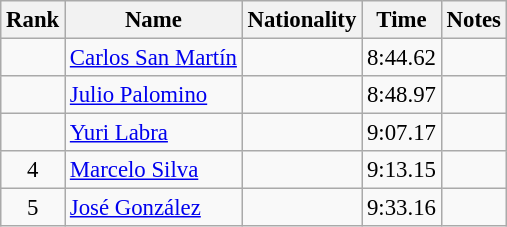<table class="wikitable sortable" style="text-align:center;font-size:95%">
<tr>
<th>Rank</th>
<th>Name</th>
<th>Nationality</th>
<th>Time</th>
<th>Notes</th>
</tr>
<tr>
<td></td>
<td align=left><a href='#'>Carlos San Martín</a></td>
<td align=left></td>
<td>8:44.62</td>
<td></td>
</tr>
<tr>
<td></td>
<td align=left><a href='#'>Julio Palomino</a></td>
<td align=left></td>
<td>8:48.97</td>
<td></td>
</tr>
<tr>
<td></td>
<td align=left><a href='#'>Yuri Labra</a></td>
<td align=left></td>
<td>9:07.17</td>
<td></td>
</tr>
<tr>
<td>4</td>
<td align=left><a href='#'>Marcelo Silva</a></td>
<td align=left></td>
<td>9:13.15</td>
<td></td>
</tr>
<tr>
<td>5</td>
<td align=left><a href='#'>José González</a></td>
<td align=left></td>
<td>9:33.16</td>
<td></td>
</tr>
</table>
